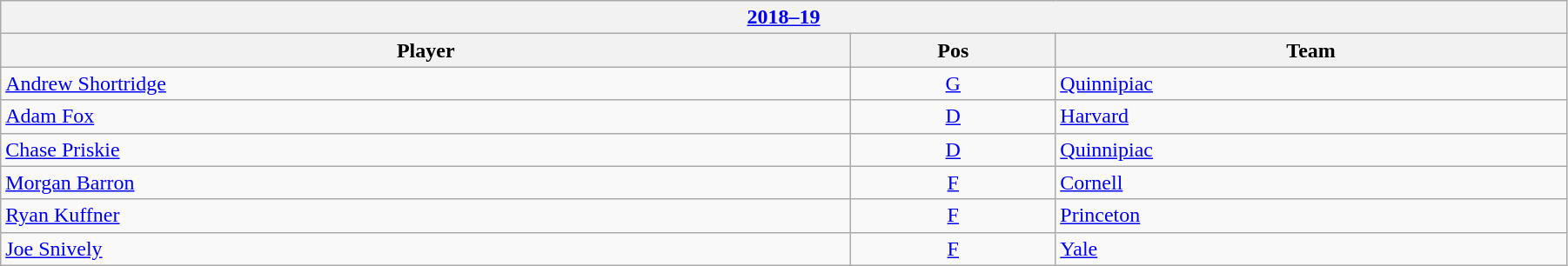<table class="wikitable" width=95%>
<tr>
<th colspan=3><a href='#'>2018–19</a></th>
</tr>
<tr>
<th>Player</th>
<th>Pos</th>
<th>Team</th>
</tr>
<tr>
<td><a href='#'>Andrew Shortridge</a></td>
<td align=center><a href='#'>G</a></td>
<td><a href='#'>Quinnipiac</a></td>
</tr>
<tr>
<td><a href='#'>Adam Fox</a></td>
<td align=center><a href='#'>D</a></td>
<td><a href='#'>Harvard</a></td>
</tr>
<tr>
<td><a href='#'>Chase Priskie</a></td>
<td align=center><a href='#'>D</a></td>
<td><a href='#'>Quinnipiac</a></td>
</tr>
<tr>
<td><a href='#'>Morgan Barron</a></td>
<td align=center><a href='#'>F</a></td>
<td><a href='#'>Cornell</a></td>
</tr>
<tr>
<td><a href='#'>Ryan Kuffner</a></td>
<td align=center><a href='#'>F</a></td>
<td><a href='#'>Princeton</a></td>
</tr>
<tr>
<td><a href='#'>Joe Snively</a></td>
<td align=center><a href='#'>F</a></td>
<td><a href='#'>Yale</a></td>
</tr>
</table>
